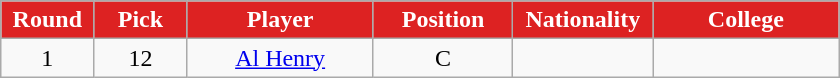<table class="wikitable sortable sortable">
<tr>
<th style="background:#d22; color:#FFFFFF" width="10%">Round</th>
<th style="background:#d22; color:#FFFFFF" width="10%">Pick</th>
<th style="background:#d22; color:#FFFFFF" width="20%">Player</th>
<th style="background:#d22; color:#FFFFFF" width="15%">Position</th>
<th style="background:#d22; color:#FFFFFF" width="15%">Nationality</th>
<th style="background:#d22; color:#FFFFFF" width="20%">College</th>
</tr>
<tr style="text-align: center">
<td>1</td>
<td>12</td>
<td><a href='#'>Al Henry</a></td>
<td>C</td>
<td></td>
<td></td>
</tr>
</table>
